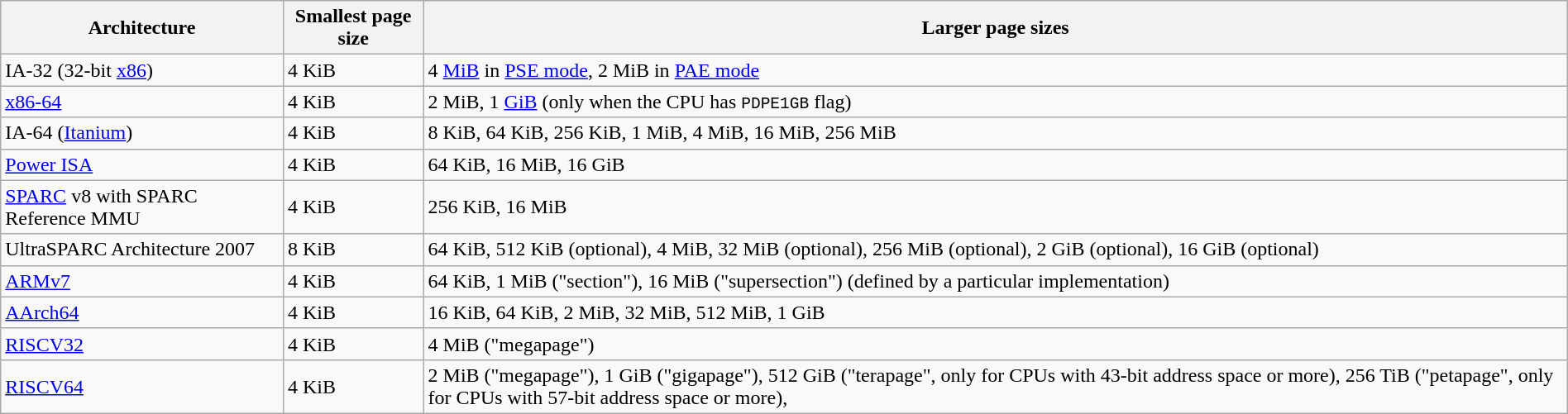<table class="wikitable sortable" style="margin-left: auto; margin-right: auto;">
<tr>
<th>Architecture</th>
<th>Smallest page size</th>
<th>Larger page sizes</th>
</tr>
<tr>
<td>IA-32 (32-bit <a href='#'>x86</a>)</td>
<td>4 KiB</td>
<td>4 <a href='#'>MiB</a> in <a href='#'>PSE mode</a>, 2 MiB in <a href='#'>PAE mode</a></td>
</tr>
<tr>
<td><a href='#'>x86-64</a></td>
<td>4 KiB</td>
<td>2 MiB, 1 <a href='#'>GiB</a> (only when the CPU has <code>PDPE1GB</code> flag)</td>
</tr>
<tr>
<td>IA-64 (<a href='#'>Itanium</a>)</td>
<td>4 KiB</td>
<td>8 KiB, 64 KiB, 256 KiB, 1 MiB, 4 MiB, 16 MiB, 256 MiB</td>
</tr>
<tr>
<td><a href='#'>Power ISA</a></td>
<td>4 KiB</td>
<td>64 KiB, 16 MiB, 16 GiB</td>
</tr>
<tr>
<td><a href='#'>SPARC</a> v8 with SPARC Reference MMU</td>
<td>4 KiB</td>
<td>256 KiB, 16 MiB</td>
</tr>
<tr>
<td>UltraSPARC Architecture 2007</td>
<td>8 KiB</td>
<td>64 KiB, 512 KiB (optional), 4 MiB, 32 MiB (optional), 256 MiB (optional), 2 GiB (optional), 16 GiB (optional)</td>
</tr>
<tr>
<td><a href='#'>ARMv7</a></td>
<td>4 KiB</td>
<td>64 KiB, 1 MiB ("section"), 16 MiB ("supersection") (defined by a particular implementation)</td>
</tr>
<tr>
<td><a href='#'>AArch64</a></td>
<td>4 KiB</td>
<td>16 KiB, 64 KiB, 2 MiB, 32 MiB, 512 MiB, 1 GiB</td>
</tr>
<tr>
<td><a href='#'>RISCV32</a></td>
<td>4 KiB</td>
<td>4 MiB ("megapage")</td>
</tr>
<tr>
<td><a href='#'>RISCV64</a></td>
<td>4 KiB</td>
<td>2 MiB ("megapage"), 1 GiB ("gigapage"), 512 GiB ("terapage", only for CPUs with 43-bit address space or more), 256 TiB ("petapage", only for CPUs with 57-bit address space or more),</td>
</tr>
</table>
